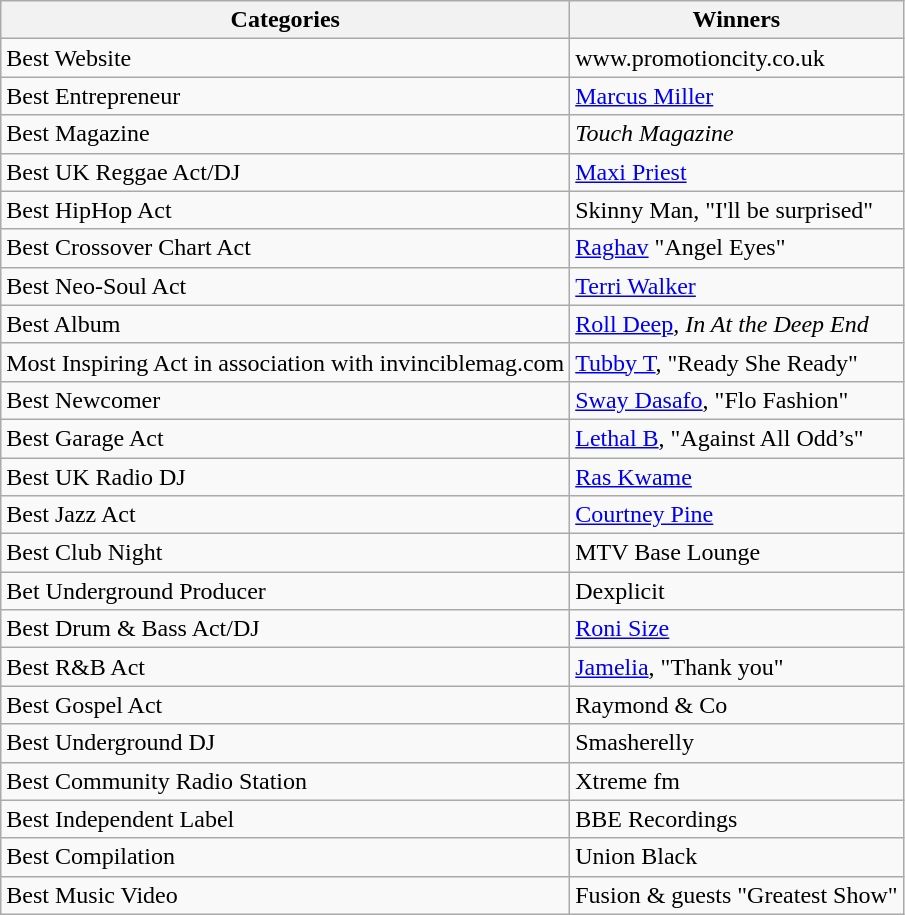<table class="wikitable">
<tr>
<th>Categories</th>
<th>Winners</th>
</tr>
<tr>
<td>Best Website</td>
<td>www.promotioncity.co.uk</td>
</tr>
<tr>
<td>Best Entrepreneur</td>
<td><a href='#'>Marcus Miller</a></td>
</tr>
<tr>
<td>Best Magazine</td>
<td><em>Touch Magazine</em></td>
</tr>
<tr>
<td>Best UK Reggae Act/DJ</td>
<td><a href='#'>Maxi Priest</a></td>
</tr>
<tr>
<td>Best HipHop Act</td>
<td>Skinny Man, "I'll be surprised"</td>
</tr>
<tr>
<td>Best Crossover Chart Act</td>
<td><a href='#'>Raghav</a> "Angel Eyes"</td>
</tr>
<tr>
<td>Best Neo-Soul Act</td>
<td><a href='#'>Terri Walker</a></td>
</tr>
<tr>
<td>Best Album</td>
<td><a href='#'>Roll Deep</a>, <em>In At the Deep End</em></td>
</tr>
<tr>
<td>Most Inspiring Act in association with invinciblemag.com</td>
<td><a href='#'>Tubby T</a>, "Ready She Ready"</td>
</tr>
<tr>
<td>Best Newcomer</td>
<td><a href='#'>Sway Dasafo</a>, "Flo Fashion"</td>
</tr>
<tr>
<td>Best Garage Act</td>
<td><a href='#'>Lethal B</a>, "Against All Odd’s"</td>
</tr>
<tr>
<td>Best UK Radio DJ</td>
<td><a href='#'>Ras Kwame</a></td>
</tr>
<tr>
<td>Best Jazz Act</td>
<td><a href='#'>Courtney Pine</a></td>
</tr>
<tr>
<td>Best Club Night</td>
<td>MTV Base Lounge</td>
</tr>
<tr>
<td>Bet Underground Producer</td>
<td>Dexplicit</td>
</tr>
<tr>
<td>Best Drum & Bass Act/DJ</td>
<td><a href='#'>Roni Size</a></td>
</tr>
<tr>
<td>Best R&B Act</td>
<td><a href='#'>Jamelia</a>, "Thank you"</td>
</tr>
<tr>
<td>Best Gospel Act</td>
<td>Raymond & Co</td>
</tr>
<tr>
<td>Best Underground DJ</td>
<td>Smasherelly</td>
</tr>
<tr>
<td>Best Community Radio Station</td>
<td>Xtreme fm</td>
</tr>
<tr>
<td>Best Independent Label</td>
<td>BBE Recordings</td>
</tr>
<tr>
<td>Best Compilation</td>
<td>Union Black</td>
</tr>
<tr>
<td>Best Music Video</td>
<td>Fusion & guests "Greatest Show"</td>
</tr>
</table>
